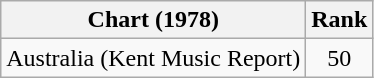<table class="wikitable sortable">
<tr>
<th align="left">Chart (1978)</th>
<th style="text-align:center;">Rank</th>
</tr>
<tr>
<td>Australia (Kent Music Report)</td>
<td style="text-align:center;">50</td>
</tr>
</table>
